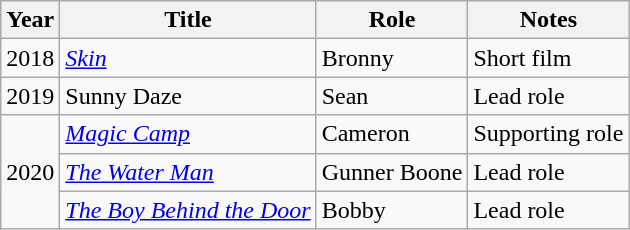<table class="wikitable sortable">
<tr>
<th>Year</th>
<th>Title</th>
<th>Role</th>
<th class="unsortable">Notes</th>
</tr>
<tr>
<td>2018</td>
<td><em><a href='#'>Skin</a></em></td>
<td>Bronny</td>
<td>Short film</td>
</tr>
<tr>
<td>2019</td>
<td>Sunny Daze</td>
<td>Sean</td>
<td>Lead role</td>
</tr>
<tr>
<td rowspan="3">2020</td>
<td><em><a href='#'>Magic Camp</a></em></td>
<td>Cameron</td>
<td>Supporting role</td>
</tr>
<tr>
<td><em><a href='#'>The Water Man</a></em></td>
<td>Gunner Boone</td>
<td>Lead role</td>
</tr>
<tr>
<td><em><a href='#'>The Boy Behind the Door</a></em></td>
<td>Bobby</td>
<td>Lead role</td>
</tr>
</table>
